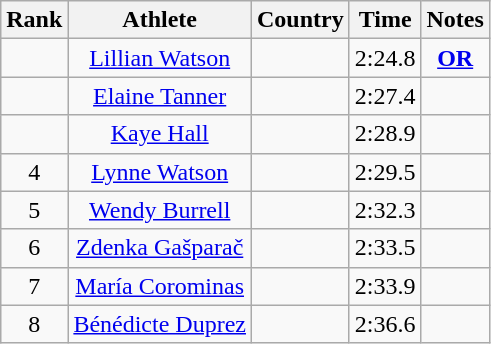<table class="wikitable sortable" style="text-align:center">
<tr>
<th>Rank</th>
<th>Athlete</th>
<th>Country</th>
<th>Time</th>
<th>Notes</th>
</tr>
<tr>
<td></td>
<td><a href='#'>Lillian Watson</a></td>
<td align=left></td>
<td>2:24.8</td>
<td><strong><a href='#'>OR</a></strong></td>
</tr>
<tr>
<td></td>
<td><a href='#'>Elaine Tanner</a></td>
<td align=left></td>
<td>2:27.4</td>
<td><strong>  </strong></td>
</tr>
<tr>
<td></td>
<td><a href='#'>Kaye Hall</a></td>
<td align=left></td>
<td>2:28.9</td>
<td><strong> </strong></td>
</tr>
<tr>
<td>4</td>
<td><a href='#'>Lynne Watson</a></td>
<td align=left></td>
<td>2:29.5</td>
<td><strong> </strong></td>
</tr>
<tr>
<td>5</td>
<td><a href='#'>Wendy Burrell</a></td>
<td align=left></td>
<td>2:32.3</td>
<td><strong> </strong></td>
</tr>
<tr>
<td>6</td>
<td><a href='#'>Zdenka Gašparač</a></td>
<td align=left></td>
<td>2:33.5</td>
<td><strong> </strong></td>
</tr>
<tr>
<td>7</td>
<td><a href='#'>María Corominas</a></td>
<td align=left></td>
<td>2:33.9</td>
<td><strong> </strong></td>
</tr>
<tr>
<td>8</td>
<td><a href='#'>Bénédicte Duprez</a></td>
<td align=left></td>
<td>2:36.6</td>
<td><strong> </strong></td>
</tr>
</table>
